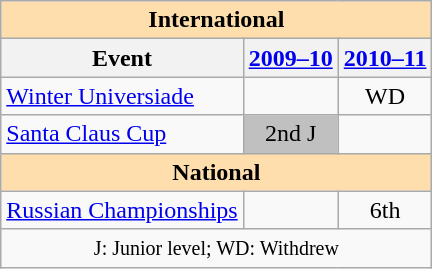<table class="wikitable" style="text-align:center">
<tr>
<th style="background-color: #ffdead; " colspan=3 align=center>International</th>
</tr>
<tr>
<th>Event</th>
<th><a href='#'>2009–10</a></th>
<th><a href='#'>2010–11</a></th>
</tr>
<tr>
<td align=left><a href='#'>Winter Universiade</a></td>
<td></td>
<td>WD</td>
</tr>
<tr>
<td align=left><a href='#'>Santa Claus Cup</a></td>
<td bgcolor=silver>2nd J</td>
<td></td>
</tr>
<tr>
<th style="background-color: #ffdead; " colspan=3 align=center>National</th>
</tr>
<tr>
<td align=left><a href='#'>Russian Championships</a></td>
<td></td>
<td>6th</td>
</tr>
<tr>
<td colspan=3 align=center><small> J: Junior level; WD: Withdrew </small></td>
</tr>
</table>
